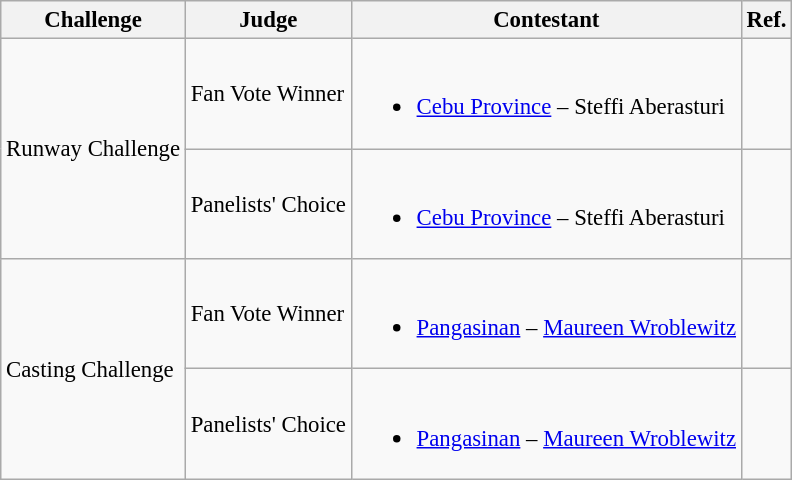<table class="wikitable sortable unsortable" style="font-size: 95%;">
<tr>
<th>Challenge</th>
<th>Judge</th>
<th>Contestant</th>
<th>Ref.</th>
</tr>
<tr>
<td rowspan="2">Runway Challenge</td>
<td>Fan Vote Winner</td>
<td><br><ul><li><a href='#'>Cebu Province</a> – Steffi Aberasturi</li></ul></td>
<td></td>
</tr>
<tr>
<td>Panelists' Choice</td>
<td><br><ul><li><a href='#'>Cebu Province</a> – Steffi Aberasturi</li></ul></td>
<td></td>
</tr>
<tr>
<td rowspan="2">Casting Challenge</td>
<td>Fan Vote Winner</td>
<td><br><ul><li><a href='#'>Pangasinan</a> – <a href='#'>Maureen Wroblewitz</a></li></ul></td>
<td></td>
</tr>
<tr>
<td>Panelists' Choice</td>
<td><br><ul><li><a href='#'>Pangasinan</a> – <a href='#'>Maureen Wroblewitz</a></li></ul></td>
<td></td>
</tr>
</table>
